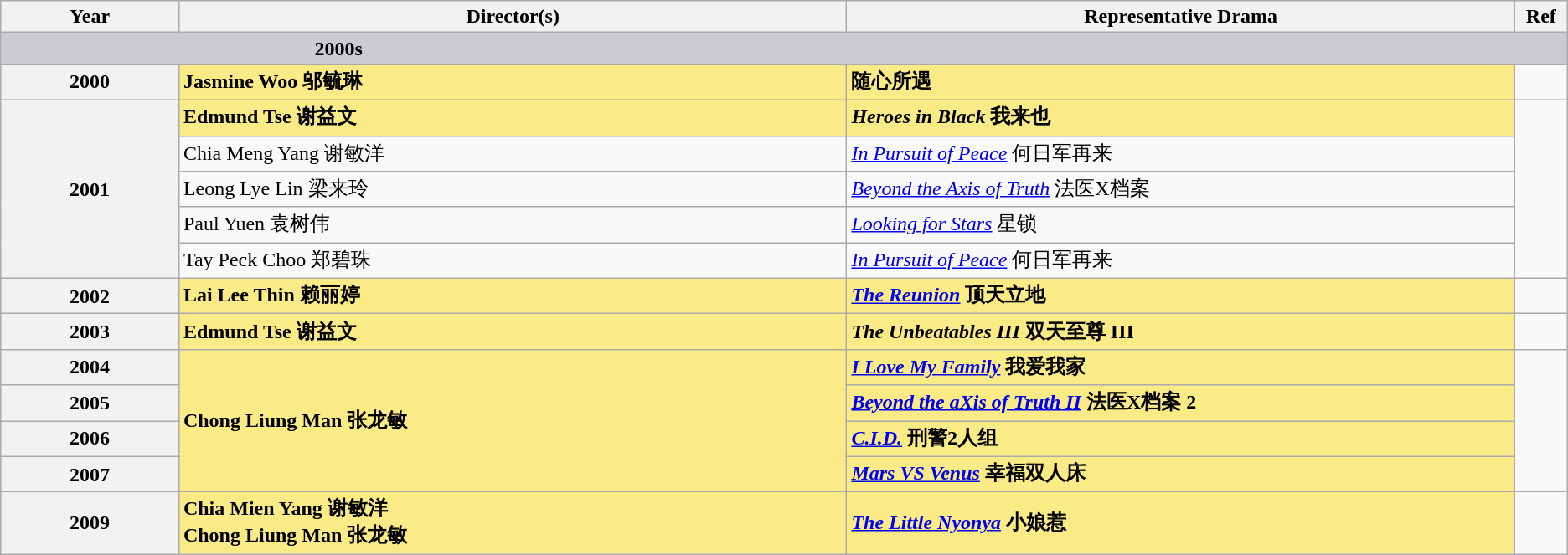<table class="wikitable sortable">
<tr>
<th scope="col" style="width:8%;">Year</th>
<th scope="col" style="width:30%;">Director(s)</th>
<th scope="col" style="width:30%;">Representative Drama</th>
<th scope="col" style="width:2%;" class="unsortable">Ref</th>
</tr>
<tr>
<td colspan="4" data-sort-value="ω" style="background-color:#CACCD0; font-weight:bold; padding-left:20%">2000s</td>
</tr>
<tr>
<th rowspan="1" scope="row" style="text-align:center;">2000</th>
<td style="background:#FAEB86;"><strong>Jasmine Woo 邬毓琳 </strong></td>
<td style="background:#FAEB86;"><strong>随心所遇</strong></td>
<td></td>
</tr>
<tr>
<th rowspan="5" scope="row" style="text-align:center;">2001</th>
<td style="background:#FAEB86;"><strong>Edmund Tse 谢益文</strong></td>
<td style="background:#FAEB86;"><strong><em>Heroes in Black</em></strong> <strong> 我来也</strong></td>
<td rowspan="5"></td>
</tr>
<tr>
<td>Chia Meng Yang 谢敏洋</td>
<td><em><a href='#'>In Pursuit of Peace</a></em> 何日军再来</td>
</tr>
<tr>
<td>Leong Lye Lin 梁来玲</td>
<td><em><a href='#'>Beyond the Axis of Truth</a></em> 法医X档案</td>
</tr>
<tr>
<td>Paul Yuen 袁树伟</td>
<td><em><a href='#'>Looking for Stars</a></em> 星锁</td>
</tr>
<tr>
<td>Tay Peck Choo 郑碧珠</td>
<td><em><a href='#'>In Pursuit of Peace</a></em> 何日军再来</td>
</tr>
<tr>
<th rowspan="1" scope="row" style="text-align:center;">2002</th>
<td style="background:#FAEB86;"><strong>Lai Lee Thin 赖丽婷 </strong></td>
<td style="background:#FAEB86;"><strong><em><a href='#'>The Reunion</a></em></strong> <strong>顶天立地</strong></td>
<td></td>
</tr>
<tr>
<th rowspan="1" scope="row" style="text-align:center;">2003</th>
<td style="background:#FAEB86;"><strong>Edmund Tse 谢益文 </strong></td>
<td style="background:#FAEB86;"><strong><em>The Unbeatables III</em></strong> <strong>双天至尊 III</strong></td>
<td></td>
</tr>
<tr>
<th rowspan="1" scope="row" style="text-align:center;">2004</th>
<td rowspan="4" style="background:#FAEB86;"><strong>Chong Liung Man 张龙敏</strong></td>
<td style="background:#FAEB86;"><strong><em><a href='#'>I Love My Family</a></em></strong> <strong>我爱我家</strong></td>
<td rowspan="4"></td>
</tr>
<tr>
<th rowspan="1" scope="row" style="text-align:center;">2005</th>
<td style="background:#FAEB86;"><strong><em><a href='#'>Beyond the aXis of Truth II</a></em></strong> <strong>法医X档案 2</strong></td>
</tr>
<tr>
<th rowspan="1" scope="row" style="text-align:center;">2006</th>
<td style="background:#FAEB86;"><strong><em><a href='#'>C.I.D.</a></em></strong> <strong>刑警2人组</strong></td>
</tr>
<tr>
<th rowspan="1" scope="row" style="text-align:center;">2007</th>
<td style="background:#FAEB86;"><strong><em><a href='#'>Mars VS Venus</a></em></strong> <strong>幸福双人床</strong></td>
</tr>
<tr>
<th rowspan="1" scope="row" style="text-align:center;">2009</th>
<td style="background:#FAEB86;"><strong>Chia Mien Yang 谢敏洋 <br> Chong Liung Man 张龙敏</strong></td>
<td style="background:#FAEB86;"><strong><em><a href='#'>The Little Nyonya</a></em></strong> <strong> 小娘惹</strong></td>
<td></td>
</tr>
</table>
